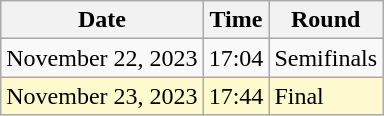<table class="wikitable">
<tr>
<th>Date</th>
<th>Time</th>
<th>Round</th>
</tr>
<tr>
<td>November 22, 2023</td>
<td>17:04</td>
<td>Semifinals</td>
</tr>
<tr style=background:lemonchiffon>
<td>November 23, 2023</td>
<td>17:44</td>
<td>Final</td>
</tr>
</table>
